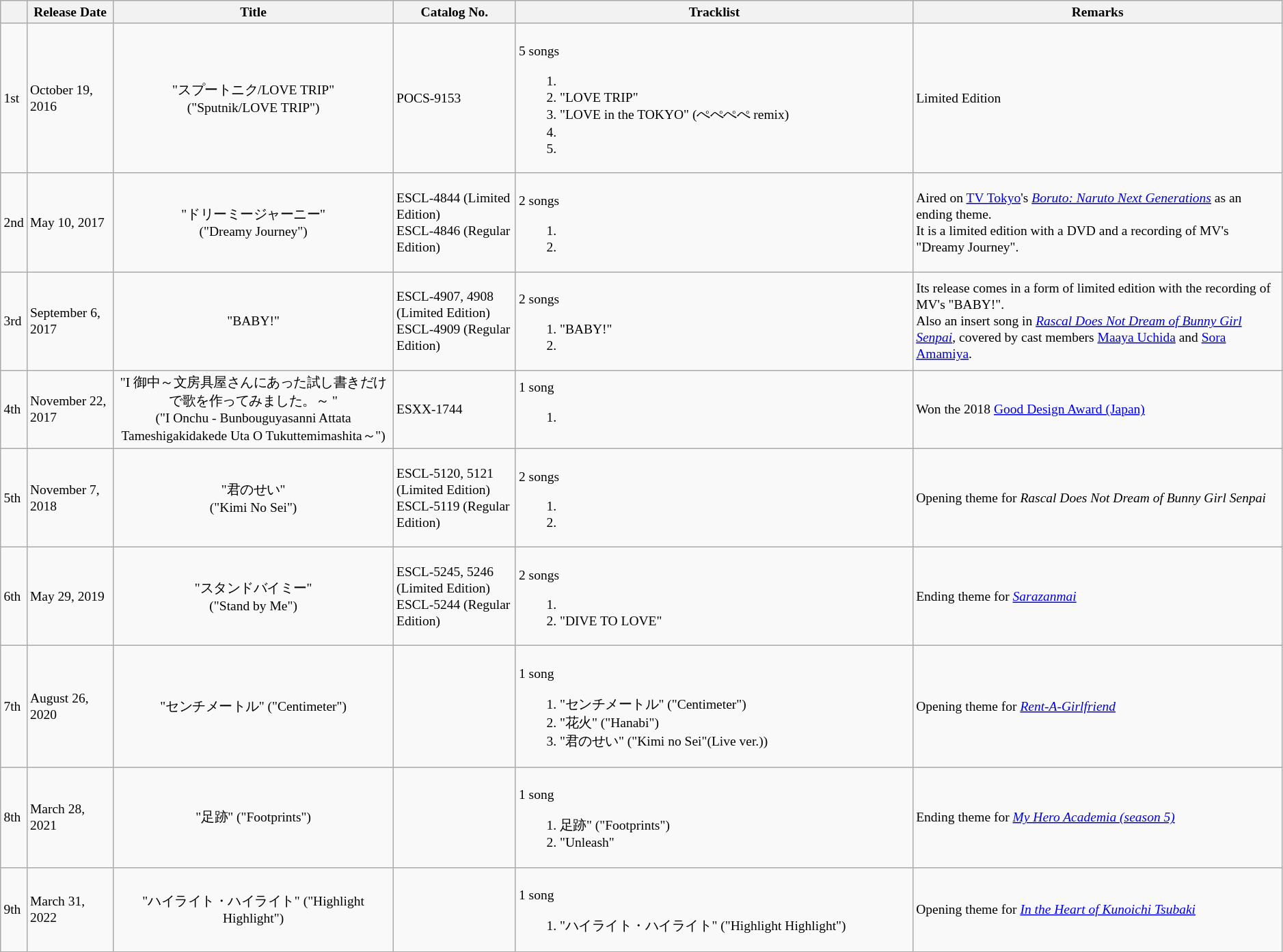<table class="wikitable" style=font-size:small>
<tr>
<th> </th>
<th>Release Date</th>
<th>Title</th>
<th>Catalog No.</th>
<th style="width:31%">Tracklist</th>
<th>Remarks</th>
</tr>
<tr>
<td>1st</td>
<td>October 19, 2016</td>
<td style="text-align:center;">"スプートニク/LOVE TRIP"<br>("Sputnik/LOVE TRIP")</td>
<td>POCS-9153</td>
<td><br>5 songs<ol><li></li><li>"LOVE TRIP"</li><li>"LOVE in the TOKYO" (ぺぺぺぺ remix)</li><li></li><li></li></ol></td>
<td>Limited Edition</td>
</tr>
<tr>
<td>2nd</td>
<td>May 10, 2017</td>
<td style="text-align:center;">"ドリーミージャーニー"<br>("Dreamy Journey")</td>
<td>ESCL-4844 (Limited Edition)<br>ESCL-4846 (Regular Edition)</td>
<td><br>2 songs<ol><li></li><li></li></ol></td>
<td>Aired on <a href='#'>TV Tokyo</a>'s <em><a href='#'>Boruto: Naruto Next Generations</a></em> as an ending theme.<br> It is a limited edition with a DVD and a recording of MV's "Dreamy Journey".</td>
</tr>
<tr>
<td>3rd</td>
<td>September 6, 2017</td>
<td style="text-align:center;">"BABY!"</td>
<td>ESCL-4907, 4908 (Limited Edition)<br>ESCL-4909 (Regular Edition)</td>
<td><br>2 songs<ol><li>"BABY!"</li><li></li></ol></td>
<td>Its release comes in a form of limited edition with the recording of MV's "BABY!". <br>Also an insert song in <em><a href='#'>Rascal Does Not Dream of Bunny Girl Senpai</a></em>, covered by cast members <a href='#'>Maaya Uchida</a> and <a href='#'>Sora Amamiya</a>.</td>
</tr>
<tr>
<td>4th</td>
<td>November 22, 2017</td>
<td style="text-align:center;">"I 御中～文房具屋さんにあった試し書きだけで歌を作ってみました。～ "<br>("I Onchu - Bunbouguyasanni Attata Tameshigakidakede Uta O Tukuttemimashita～")</td>
<td>ESXX-1744</td>
<td>1 song<br><ol><li></li></ol></td>
<td>Won the 2018 <a href='#'>Good Design Award (Japan)</a></td>
</tr>
<tr>
<td>5th</td>
<td>November 7, 2018</td>
<td style="text-align:center;">"君のせい"<br>("Kimi No Sei")</td>
<td>ESCL-5120, 5121 (Limited Edition)<br>ESCL-5119 (Regular Edition)<br></td>
<td><br>2 songs<ol><li></li><li></li></ol></td>
<td>Opening theme for <em>Rascal Does Not Dream of Bunny Girl Senpai</em></td>
</tr>
<tr>
<td>6th</td>
<td>May 29, 2019</td>
<td style="text-align:center;">"スタンドバイミー"<br>("Stand by Me")</td>
<td>ESCL-5245, 5246 (Limited Edition)<br>ESCL-5244 (Regular Edition)<br></td>
<td><br>2 songs<ol><li></li><li>"DIVE TO LOVE"</li></ol></td>
<td>Ending theme for <em><a href='#'>Sarazanmai</a></em></td>
</tr>
<tr>
<td>7th</td>
<td>August 26, 2020</td>
<td style="text-align:center;">"センチメートル" ("Centimeter")</td>
<td></td>
<td><br>1 song<ol><li>"センチメートル" ("Centimeter")</li><li>"花火" ("Hanabi")</li><li>"君のせい" ("Kimi no Sei"(Live ver.))</li></ol></td>
<td>Opening theme for <em><a href='#'>Rent-A-Girlfriend</a></em></td>
</tr>
<tr>
<td>8th</td>
<td>March 28, 2021</td>
<td style="text-align:center;">"足跡" ("Footprints")</td>
<td></td>
<td><br>1 song<ol><li>足跡" ("Footprints")</li><li>"Unleash"</li></ol></td>
<td>Ending theme for <em><a href='#'>My Hero Academia (season 5)</a></em></td>
</tr>
<tr>
<td>9th</td>
<td>March 31, 2022</td>
<td style="text-align:center;">"ハイライト・ハイライト" ("Highlight Highlight")</td>
<td></td>
<td><br>1 song<ol><li>"ハイライト・ハイライト" ("Highlight Highlight")</li></ol></td>
<td>Opening theme for <em><a href='#'>In the Heart of Kunoichi Tsubaki</a></em></td>
</tr>
</table>
